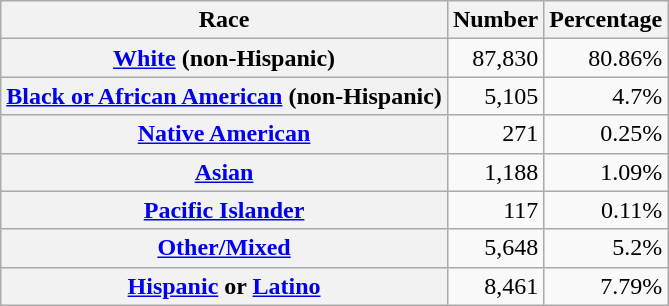<table class="wikitable" style="text-align:right">
<tr>
<th scope="col">Race</th>
<th scope="col">Number</th>
<th scope="col">Percentage</th>
</tr>
<tr>
<th scope="row"><a href='#'>White</a> (non-Hispanic)</th>
<td>87,830</td>
<td>80.86%</td>
</tr>
<tr>
<th scope="row"><a href='#'>Black or African American</a> (non-Hispanic)</th>
<td>5,105</td>
<td>4.7%</td>
</tr>
<tr>
<th scope="row"><a href='#'>Native American</a></th>
<td>271</td>
<td>0.25%</td>
</tr>
<tr>
<th scope="row"><a href='#'>Asian</a></th>
<td>1,188</td>
<td>1.09%</td>
</tr>
<tr>
<th scope="row"><a href='#'>Pacific Islander</a></th>
<td>117</td>
<td>0.11%</td>
</tr>
<tr>
<th scope="row"><a href='#'>Other/Mixed</a></th>
<td>5,648</td>
<td>5.2%</td>
</tr>
<tr>
<th scope="row"><a href='#'>Hispanic</a> or <a href='#'>Latino</a></th>
<td>8,461</td>
<td>7.79%</td>
</tr>
</table>
